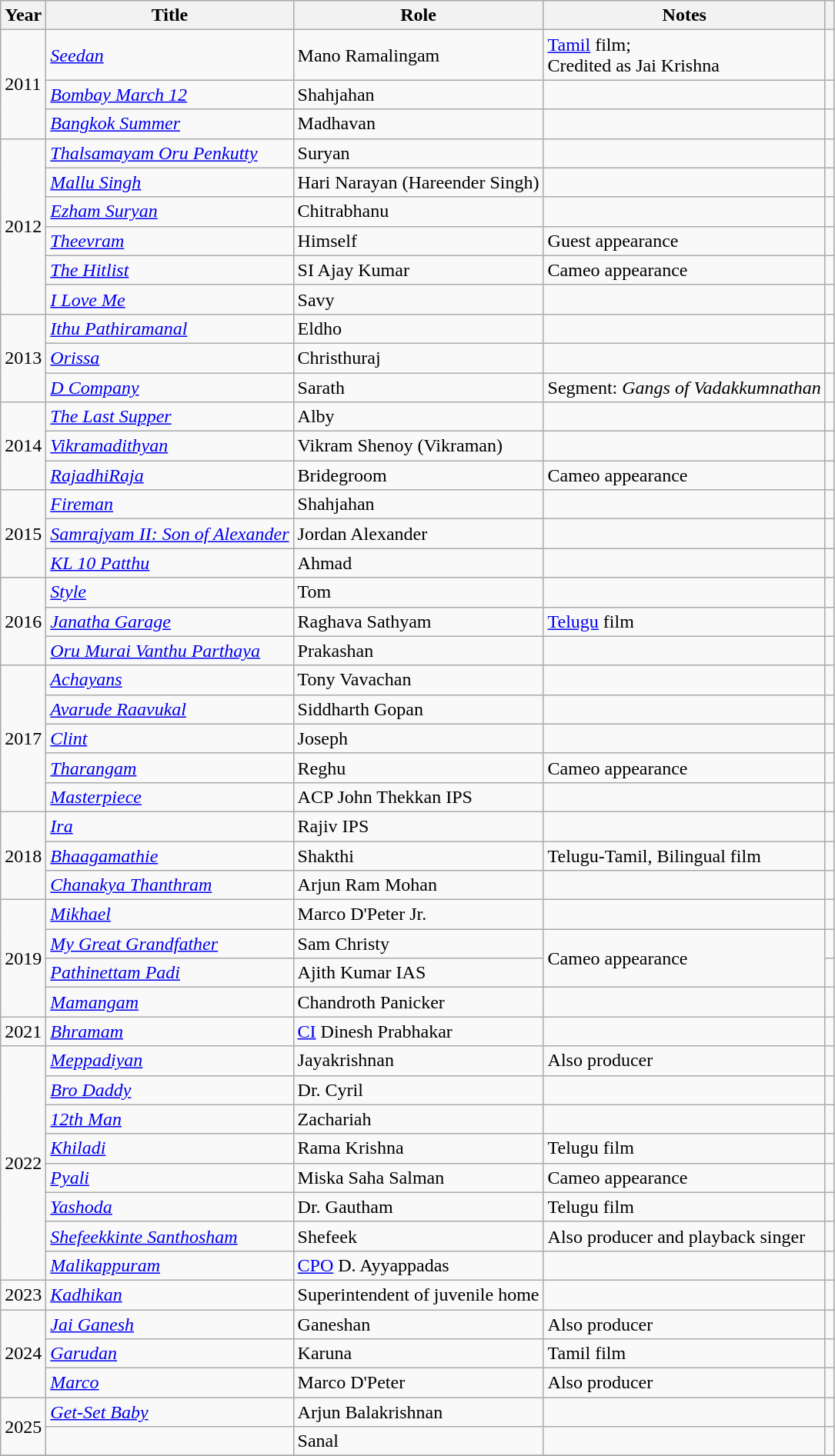<table class="wikitable sortable">
<tr>
<th scope="col">Year</th>
<th scope="col">Title</th>
<th scope="col">Role</th>
<th scope="col" class="unsortable">Notes</th>
<th scope="col" class="unsortable"></th>
</tr>
<tr>
<td rowspan=3>2011</td>
<td><em><a href='#'>Seedan</a></em></td>
<td>Mano Ramalingam</td>
<td><a href='#'>Tamil</a> film;<br>Credited as Jai Krishna</td>
<td></td>
</tr>
<tr>
<td><em><a href='#'>Bombay March 12</a></em></td>
<td>Shahjahan</td>
<td></td>
<td></td>
</tr>
<tr>
<td><em><a href='#'>Bangkok Summer</a></em></td>
<td>Madhavan</td>
<td></td>
<td></td>
</tr>
<tr>
<td rowspan=6>2012</td>
<td><em><a href='#'>Thalsamayam Oru Penkutty</a></em></td>
<td>Suryan</td>
<td></td>
<td></td>
</tr>
<tr>
<td><em><a href='#'>Mallu Singh</a></em></td>
<td>Hari Narayan (Hareender Singh)</td>
<td></td>
<td></td>
</tr>
<tr>
<td><em><a href='#'>Ezham Suryan</a></em></td>
<td>Chitrabhanu</td>
<td></td>
<td></td>
</tr>
<tr>
<td><em><a href='#'>Theevram</a></em></td>
<td>Himself</td>
<td>Guest appearance</td>
<td></td>
</tr>
<tr>
<td><em><a href='#'>The Hitlist</a></em></td>
<td>SI Ajay Kumar</td>
<td>Cameo appearance</td>
<td></td>
</tr>
<tr>
<td><em><a href='#'>I Love Me</a></em></td>
<td>Savy</td>
<td></td>
<td></td>
</tr>
<tr>
<td rowspan=3>2013</td>
<td><em><a href='#'>Ithu Pathiramanal</a></em></td>
<td>Eldho</td>
<td></td>
<td></td>
</tr>
<tr>
<td><em><a href='#'>Orissa</a></em></td>
<td>Christhuraj</td>
<td></td>
<td></td>
</tr>
<tr>
<td><em><a href='#'>D Company</a></em></td>
<td>Sarath</td>
<td>Segment: <em>Gangs of Vadakkumnathan</em></td>
<td></td>
</tr>
<tr>
<td rowspan=3>2014</td>
<td><em><a href='#'>The Last Supper</a></em></td>
<td>Alby</td>
<td></td>
<td></td>
</tr>
<tr>
<td><em><a href='#'>Vikramadithyan</a></em></td>
<td>Vikram Shenoy (Vikraman)</td>
<td></td>
<td></td>
</tr>
<tr>
<td><em><a href='#'>RajadhiRaja</a></em></td>
<td>Bridegroom</td>
<td>Cameo appearance</td>
<td></td>
</tr>
<tr>
<td rowspan=3>2015</td>
<td><em><a href='#'>Fireman</a></em></td>
<td>Shahjahan</td>
<td></td>
<td></td>
</tr>
<tr>
<td><em><a href='#'>Samrajyam II: Son of Alexander</a></em></td>
<td>Jordan Alexander</td>
<td></td>
<td></td>
</tr>
<tr>
<td><em><a href='#'>KL 10 Patthu</a></em></td>
<td>Ahmad</td>
<td></td>
<td></td>
</tr>
<tr>
<td rowspan=3>2016</td>
<td><em><a href='#'>Style</a></em></td>
<td>Tom</td>
<td></td>
<td></td>
</tr>
<tr>
<td><em><a href='#'>Janatha Garage</a></em></td>
<td>Raghava Sathyam</td>
<td><a href='#'>Telugu</a> film</td>
<td></td>
</tr>
<tr>
<td><em><a href='#'>Oru Murai Vanthu Parthaya</a></em></td>
<td>Prakashan</td>
<td></td>
<td></td>
</tr>
<tr>
<td rowspan=5>2017</td>
<td><em><a href='#'>Achayans</a></em></td>
<td>Tony Vavachan</td>
<td></td>
<td></td>
</tr>
<tr>
<td><em><a href='#'>Avarude Raavukal</a></em></td>
<td>Siddharth Gopan</td>
<td></td>
<td></td>
</tr>
<tr>
<td><em><a href='#'>Clint</a></em></td>
<td>Joseph</td>
<td></td>
<td></td>
</tr>
<tr>
<td><em><a href='#'>Tharangam</a></em></td>
<td>Reghu</td>
<td>Cameo appearance</td>
<td></td>
</tr>
<tr>
<td><em><a href='#'>Masterpiece</a></em></td>
<td>ACP John Thekkan IPS</td>
<td></td>
<td></td>
</tr>
<tr>
<td rowspan=3>2018</td>
<td><em><a href='#'>Ira</a></em></td>
<td>Rajiv IPS</td>
<td></td>
<td></td>
</tr>
<tr>
<td><em><a href='#'>Bhaagamathie</a></em></td>
<td>Shakthi</td>
<td>Telugu-Tamil, Bilingual film</td>
<td></td>
</tr>
<tr>
<td><em><a href='#'>Chanakya Thanthram</a></em></td>
<td>Arjun Ram Mohan</td>
<td></td>
<td></td>
</tr>
<tr>
<td rowspan=4>2019</td>
<td><em><a href='#'>Mikhael</a></em></td>
<td>Marco D'Peter Jr.</td>
<td></td>
<td></td>
</tr>
<tr>
<td><em><a href='#'>My Great Grandfather</a></em></td>
<td>Sam Christy</td>
<td rowspan="2">Cameo appearance</td>
<td></td>
</tr>
<tr>
<td><em><a href='#'>Pathinettam Padi</a></em></td>
<td>Ajith Kumar IAS</td>
<td></td>
</tr>
<tr>
<td><em><a href='#'>Mamangam</a></em></td>
<td>Chandroth Panicker</td>
<td></td>
<td></td>
</tr>
<tr>
<td>2021</td>
<td><em><a href='#'>Bhramam</a></em></td>
<td><a href='#'>CI</a> Dinesh Prabhakar</td>
<td></td>
<td></td>
</tr>
<tr>
<td rowspan=8>2022</td>
<td><em><a href='#'>Meppadiyan</a></em></td>
<td>Jayakrishnan</td>
<td>Also producer</td>
<td></td>
</tr>
<tr>
<td><em><a href='#'>Bro Daddy</a></em></td>
<td>Dr. Cyril</td>
<td></td>
<td></td>
</tr>
<tr>
<td><em><a href='#'>12th Man</a></em></td>
<td>Zachariah</td>
<td></td>
<td></td>
</tr>
<tr>
<td><em><a href='#'>Khiladi</a></em></td>
<td>Rama Krishna</td>
<td>Telugu film</td>
<td></td>
</tr>
<tr>
<td><em><a href='#'>Pyali</a></em></td>
<td>Miska Saha Salman</td>
<td>Cameo appearance</td>
<td></td>
</tr>
<tr>
<td><em><a href='#'>Yashoda</a></em></td>
<td>Dr. Gautham</td>
<td>Telugu film</td>
<td></td>
</tr>
<tr>
<td><em><a href='#'>Shefeekkinte Santhosham</a></em></td>
<td>Shefeek</td>
<td>Also producer and playback singer</td>
<td></td>
</tr>
<tr>
<td><em><a href='#'>Malikappuram</a></em></td>
<td><a href='#'>CPO</a> D. Ayyappadas</td>
<td></td>
<td></td>
</tr>
<tr>
<td>2023</td>
<td><em><a href='#'>Kadhikan</a></em></td>
<td>Superintendent of juvenile home</td>
<td></td>
<td></td>
</tr>
<tr>
<td rowspan="3">2024</td>
<td><em><a href='#'>Jai Ganesh</a></em></td>
<td>Ganeshan</td>
<td>Also producer</td>
<td></td>
</tr>
<tr>
<td><em><a href='#'>Garudan</a></em></td>
<td>Karuna</td>
<td>Tamil film</td>
<td></td>
</tr>
<tr>
<td><em><a href='#'>Marco</a></em></td>
<td>Marco D'Peter</td>
<td>Also producer</td>
<td></td>
</tr>
<tr>
<td rowspan="2">2025</td>
<td><em><a href='#'>Get-Set Baby</a></em></td>
<td>Arjun Balakrishnan</td>
<td></td>
<td></td>
</tr>
<tr>
<td></td>
<td>Sanal</td>
<td></td>
<td></td>
</tr>
<tr>
</tr>
</table>
